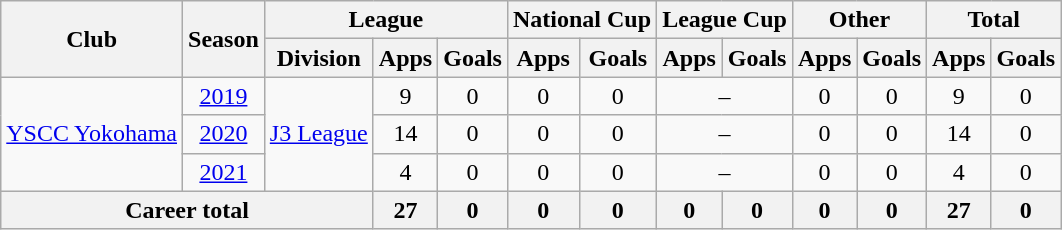<table class="wikitable" style="text-align: center">
<tr>
<th rowspan="2">Club</th>
<th rowspan="2">Season</th>
<th colspan="3">League</th>
<th colspan="2">National Cup</th>
<th colspan="2">League Cup</th>
<th colspan="2">Other</th>
<th colspan="2">Total</th>
</tr>
<tr>
<th>Division</th>
<th>Apps</th>
<th>Goals</th>
<th>Apps</th>
<th>Goals</th>
<th>Apps</th>
<th>Goals</th>
<th>Apps</th>
<th>Goals</th>
<th>Apps</th>
<th>Goals</th>
</tr>
<tr>
<td rowspan="3"><a href='#'>YSCC Yokohama</a></td>
<td><a href='#'>2019</a></td>
<td rowspan="3"><a href='#'>J3 League</a></td>
<td>9</td>
<td>0</td>
<td>0</td>
<td>0</td>
<td colspan="2">–</td>
<td>0</td>
<td>0</td>
<td>9</td>
<td>0</td>
</tr>
<tr>
<td><a href='#'>2020</a></td>
<td>14</td>
<td>0</td>
<td>0</td>
<td>0</td>
<td colspan="2">–</td>
<td>0</td>
<td>0</td>
<td>14</td>
<td>0</td>
</tr>
<tr>
<td><a href='#'>2021</a></td>
<td>4</td>
<td>0</td>
<td>0</td>
<td>0</td>
<td colspan="2">–</td>
<td>0</td>
<td>0</td>
<td>4</td>
<td>0</td>
</tr>
<tr>
<th colspan=3>Career total</th>
<th>27</th>
<th>0</th>
<th>0</th>
<th>0</th>
<th>0</th>
<th>0</th>
<th>0</th>
<th>0</th>
<th>27</th>
<th>0</th>
</tr>
</table>
